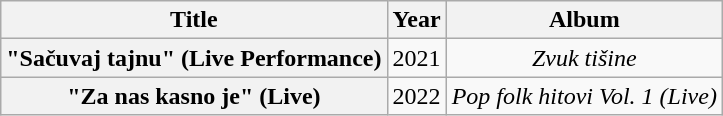<table class="wikitable plainrowheaders" style="text-align:center;">
<tr>
<th scope="col">Title</th>
<th scope="col">Year</th>
<th scope="col">Album</th>
</tr>
<tr>
<th scope="row">"Sačuvaj tajnu" (Live Performance)</th>
<td rowspan="1">2021</td>
<td><em>Zvuk tišine</em></td>
</tr>
<tr>
<th scope="row">"Za nas kasno je" (Live)</th>
<td rowspan="1">2022</td>
<td rowspan="1"><em>Pop folk hitovi Vol. 1 (Live)</em></td>
</tr>
</table>
